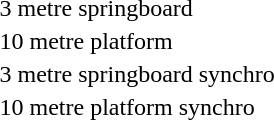<table>
<tr>
<td>3 metre springboard</td>
<td></td>
<td></td>
<td></td>
</tr>
<tr>
<td>10 metre platform</td>
<td></td>
<td></td>
<td></td>
</tr>
<tr>
<td>3 metre springboard synchro</td>
<td></td>
<td></td>
<td></td>
</tr>
<tr>
<td>10 metre platform synchro</td>
<td></td>
<td></td>
<td></td>
</tr>
</table>
